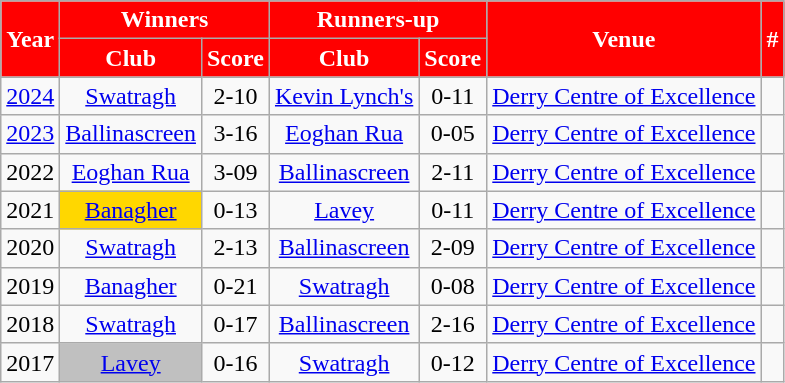<table class="wikitable sortable" style="text-align:center">
<tr>
<th rowspan="2" style="background:red;color:white">Year</th>
<th colspan="2" style="background:red;color:white">Winners</th>
<th colspan="2" style="background:red;color:white">Runners-up</th>
<th rowspan="2" style="background:red;color:white">Venue</th>
<th rowspan="2" style="background:red;color:white">#</th>
</tr>
<tr>
<th style="background:red;color:white">Club</th>
<th style="background:red;color:white">Score</th>
<th style="background:red;color:white">Club</th>
<th style="background:red;color:white">Score</th>
</tr>
<tr>
<td><a href='#'>2024</a></td>
<td><a href='#'>Swatragh</a></td>
<td>2-10</td>
<td><a href='#'>Kevin Lynch's</a></td>
<td>0-11</td>
<td><a href='#'>Derry Centre of Excellence</a></td>
<td></td>
</tr>
<tr>
<td><a href='#'>2023</a></td>
<td><a href='#'>Ballinascreen</a></td>
<td>3-16</td>
<td><a href='#'>Eoghan Rua</a></td>
<td>0-05</td>
<td><a href='#'>Derry Centre of Excellence</a></td>
<td></td>
</tr>
<tr>
<td>2022</td>
<td><a href='#'>Eoghan Rua</a></td>
<td>3-09</td>
<td><a href='#'>Ballinascreen</a></td>
<td>2-11</td>
<td><a href='#'>Derry Centre of Excellence</a></td>
<td></td>
</tr>
<tr>
<td>2021</td>
<td bgcolor=gold><a href='#'>Banagher</a></td>
<td>0-13</td>
<td><a href='#'>Lavey</a></td>
<td>0-11</td>
<td><a href='#'>Derry Centre of Excellence</a></td>
<td></td>
</tr>
<tr>
<td>2020</td>
<td><a href='#'>Swatragh</a></td>
<td>2-13</td>
<td><a href='#'>Ballinascreen</a></td>
<td>2-09</td>
<td><a href='#'>Derry Centre of Excellence</a></td>
<td></td>
</tr>
<tr>
<td>2019</td>
<td><a href='#'>Banagher</a></td>
<td>0-21</td>
<td><a href='#'>Swatragh</a></td>
<td>0-08</td>
<td><a href='#'>Derry Centre of Excellence</a></td>
<td></td>
</tr>
<tr>
<td>2018</td>
<td><a href='#'>Swatragh</a></td>
<td>0-17</td>
<td><a href='#'>Ballinascreen</a></td>
<td>2-16</td>
<td><a href='#'>Derry Centre of Excellence</a></td>
<td></td>
</tr>
<tr>
<td>2017</td>
<td bgcolor=silver><a href='#'>Lavey</a></td>
<td>0-16</td>
<td><a href='#'>Swatragh</a></td>
<td>0-12</td>
<td><a href='#'>Derry Centre of Excellence</a></td>
<td></td>
</tr>
</table>
